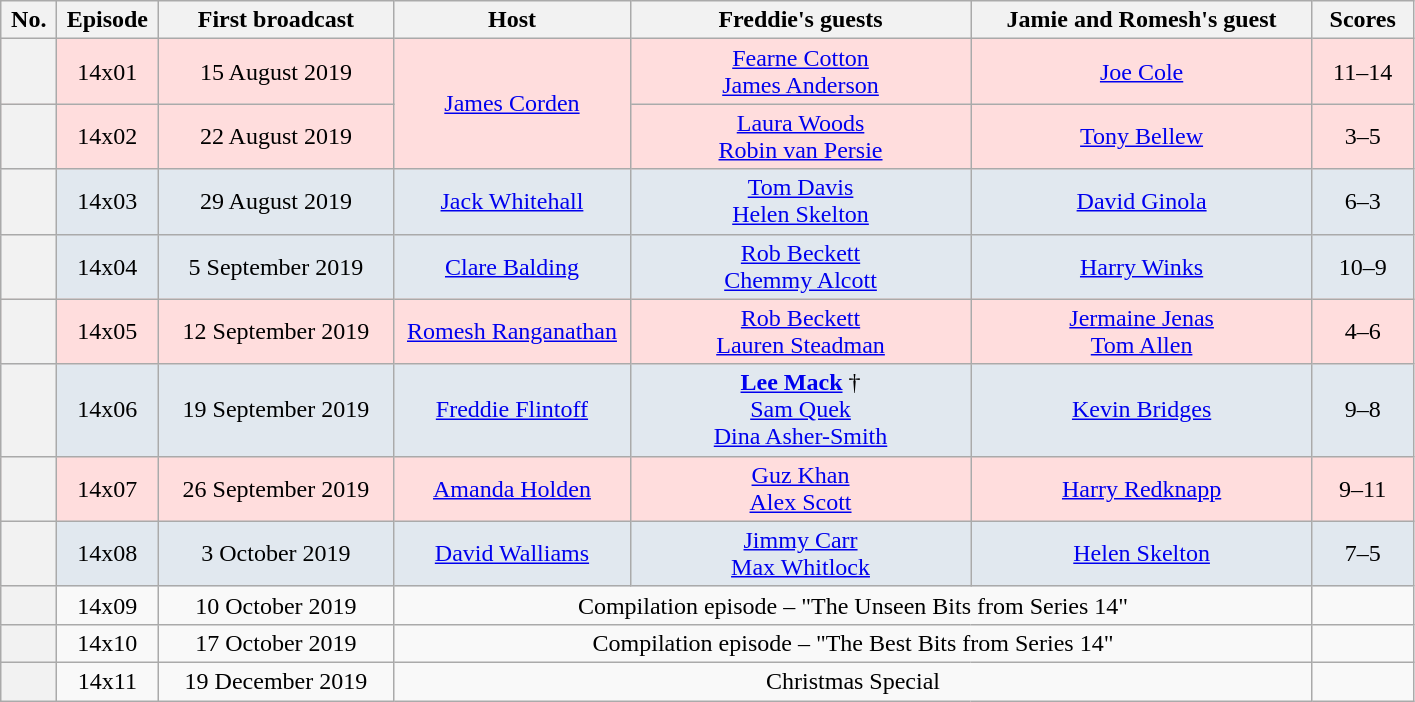<table class="wikitable plainrowheaders"  style="text-align:center;">
<tr>
<th scope"col" style="width:30px;">No.</th>
<th scope"col" style="width:60px;">Episode</th>
<th scope"col" style="width:150px;">First broadcast</th>
<th scope"col" style="width:150px;">Host</th>
<th scope"col" style="width:220px;">Freddie's guests</th>
<th scope"col" style="width:220px;">Jamie and Romesh's guest</th>
<th scope"col" style="width:60px;">Scores</th>
</tr>
<tr style="background:#fdd;">
<th scope="row"></th>
<td>14x01</td>
<td>15 August 2019</td>
<td rowspan=2><a href='#'>James Corden</a></td>
<td><a href='#'>Fearne Cotton</a><br><a href='#'>James Anderson</a></td>
<td><a href='#'>Joe Cole</a></td>
<td>11–14</td>
</tr>
<tr style="background:#fdd;">
<th scope="row"></th>
<td>14x02</td>
<td>22 August 2019</td>
<td><a href='#'>Laura Woods</a><br><a href='#'>Robin van Persie</a></td>
<td><a href='#'>Tony Bellew</a></td>
<td>3–5</td>
</tr>
<tr style="background:#e1e8ef;">
<th scope="row"></th>
<td>14x03</td>
<td>29 August 2019</td>
<td><a href='#'>Jack Whitehall</a></td>
<td><a href='#'>Tom Davis</a><br><a href='#'>Helen Skelton</a></td>
<td><a href='#'>David Ginola</a></td>
<td>6–3</td>
</tr>
<tr style="background:#e1e8ef;">
<th scope="row"></th>
<td>14x04</td>
<td>5 September 2019</td>
<td><a href='#'>Clare Balding</a></td>
<td><a href='#'>Rob Beckett</a><br><a href='#'>Chemmy Alcott</a></td>
<td><a href='#'>Harry Winks</a></td>
<td>10–9</td>
</tr>
<tr style="background:#fdd;">
<th scope="row"></th>
<td>14x05</td>
<td>12 September 2019</td>
<td><a href='#'>Romesh Ranganathan</a></td>
<td><a href='#'>Rob Beckett</a><br><a href='#'>Lauren Steadman</a></td>
<td><a href='#'>Jermaine Jenas</a><br><a href='#'>Tom Allen</a></td>
<td>4–6</td>
</tr>
<tr style="background:#e1e8ef;">
<th scope="row"></th>
<td>14x06</td>
<td>19 September 2019</td>
<td><a href='#'>Freddie Flintoff</a></td>
<td><strong><a href='#'>Lee Mack</a></strong> †<br><a href='#'>Sam Quek</a><br><a href='#'>Dina Asher-Smith</a></td>
<td><a href='#'>Kevin Bridges</a></td>
<td>9–8</td>
</tr>
<tr style="background:#fdd;">
<th scope="row"></th>
<td>14x07</td>
<td>26 September 2019</td>
<td><a href='#'>Amanda Holden</a></td>
<td><a href='#'>Guz Khan</a><br><a href='#'>Alex Scott</a></td>
<td><a href='#'>Harry Redknapp</a></td>
<td>9–11</td>
</tr>
<tr style="background:#e1e8ef;">
<th scope="row"></th>
<td>14x08</td>
<td>3 October 2019</td>
<td><a href='#'>David Walliams</a></td>
<td><a href='#'>Jimmy Carr</a><br><a href='#'>Max Whitlock</a></td>
<td><a href='#'>Helen Skelton</a></td>
<td>7–5</td>
</tr>
<tr>
<th scope="row"></th>
<td>14x09</td>
<td>10 October 2019</td>
<td colspan="3">Compilation episode – "The Unseen Bits from Series 14"</td>
<td></td>
</tr>
<tr>
<th scope="row"></th>
<td>14x10</td>
<td>17 October 2019</td>
<td colspan="3">Compilation episode – "The Best Bits from Series 14"</td>
<td></td>
</tr>
<tr>
<th scope="row"></th>
<td>14x11</td>
<td>19 December 2019</td>
<td colspan="3">Christmas Special</td>
<td></td>
</tr>
</table>
